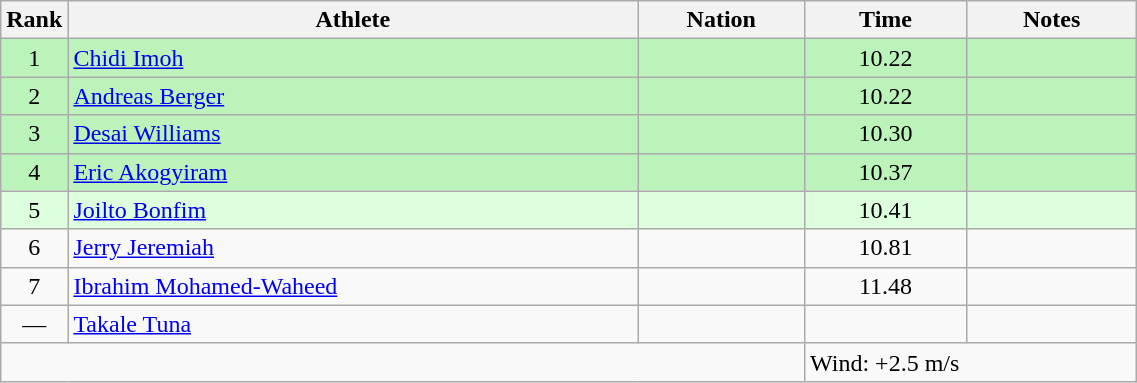<table class="wikitable sortable" style="text-align:center;width: 60%;">
<tr>
<th scope="col" style="width: 10px;">Rank</th>
<th scope="col">Athlete</th>
<th scope="col">Nation</th>
<th scope="col">Time</th>
<th scope="col">Notes</th>
</tr>
<tr bgcolor=bbf3bb>
<td>1</td>
<td align=left><a href='#'>Chidi Imoh</a></td>
<td align=left></td>
<td>10.22</td>
<td></td>
</tr>
<tr bgcolor=bbf3bb>
<td>2</td>
<td align=left><a href='#'>Andreas Berger</a></td>
<td align=left></td>
<td>10.22</td>
<td></td>
</tr>
<tr bgcolor=bbf3bb>
<td>3</td>
<td align=left><a href='#'>Desai Williams</a></td>
<td align=left></td>
<td>10.30</td>
<td></td>
</tr>
<tr bgcolor=bbf3bb>
<td>4</td>
<td align=left><a href='#'>Eric Akogyiram</a></td>
<td align=left></td>
<td>10.37</td>
<td></td>
</tr>
<tr bgcolor=ddffdd>
<td>5</td>
<td align=left><a href='#'>Joilto Bonfim</a></td>
<td align=left></td>
<td>10.41</td>
<td></td>
</tr>
<tr>
<td>6</td>
<td align=left><a href='#'>Jerry Jeremiah</a></td>
<td align=left></td>
<td>10.81</td>
<td></td>
</tr>
<tr>
<td>7</td>
<td align=left><a href='#'>Ibrahim Mohamed-Waheed</a></td>
<td align=left></td>
<td>11.48</td>
<td></td>
</tr>
<tr>
<td>—</td>
<td align=left><a href='#'>Takale Tuna</a></td>
<td align=left></td>
<td></td>
<td></td>
</tr>
<tr class="sortbottom">
<td colspan="3"></td>
<td colspan="2" style="text-align:left;">Wind: +2.5 m/s</td>
</tr>
</table>
